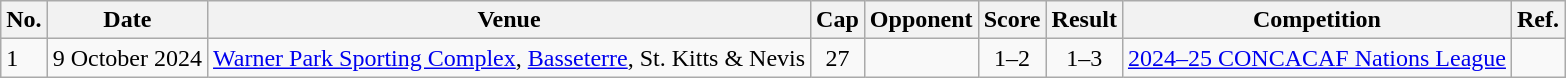<table class="wikitable">
<tr>
<th>No.</th>
<th>Date</th>
<th>Venue</th>
<th>Cap</th>
<th>Opponent</th>
<th>Score</th>
<th>Result</th>
<th>Competition</th>
<th><abbr>Ref.</abbr></th>
</tr>
<tr>
<td>1</td>
<td>9 October 2024</td>
<td><a href='#'>Warner Park Sporting Complex</a>, <a href='#'>Basseterre</a>, St. Kitts & Nevis</td>
<td align=center>27</td>
<td></td>
<td align=center>1–2</td>
<td align=center>1–3</td>
<td><a href='#'>2024–25 CONCACAF Nations League</a></td>
<td></td>
</tr>
</table>
